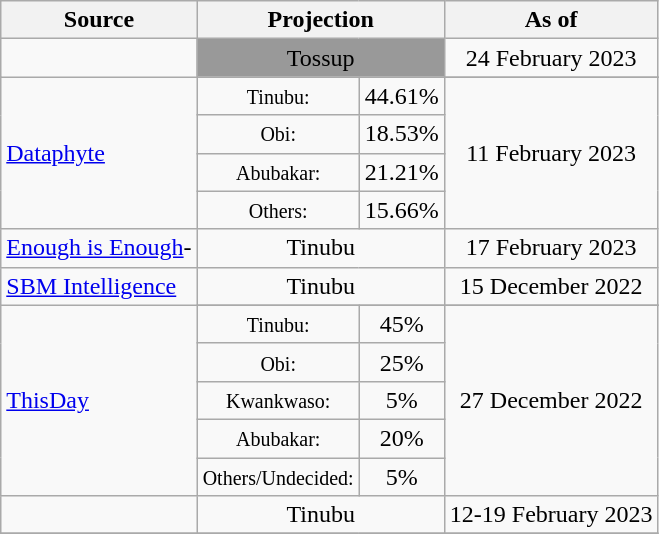<table class="wikitable" style="text-align:center">
<tr>
<th>Source</th>
<th colspan=2>Projection</th>
<th>As of</th>
</tr>
<tr>
<td align="left"></td>
<td colspan=2 bgcolor=#999999>Tossup</td>
<td>24 February 2023</td>
</tr>
<tr>
<td rowspan=5 align="left"><a href='#'>Dataphyte</a></td>
</tr>
<tr>
<td><small>Tinubu:</small></td>
<td>44.61%</td>
<td rowspan=4>11 February 2023</td>
</tr>
<tr>
<td><small>Obi:</small></td>
<td>18.53%</td>
</tr>
<tr>
<td><small>Abubakar:</small></td>
<td>21.21%</td>
</tr>
<tr>
<td><small>Others:</small></td>
<td>15.66%</td>
</tr>
<tr>
<td align="left"><a href='#'>Enough is Enough</a>-<br></td>
<td colspan=2 >Tinubu</td>
<td>17 February 2023</td>
</tr>
<tr>
<td align="left"><a href='#'>SBM Intelligence</a></td>
<td colspan=2 >Tinubu</td>
<td>15 December 2022</td>
</tr>
<tr>
<td rowspan=6 align="left"><a href='#'>ThisDay</a></td>
</tr>
<tr>
<td><small>Tinubu:</small></td>
<td>45%</td>
<td rowspan=5>27 December 2022</td>
</tr>
<tr>
<td><small>Obi:</small></td>
<td>25%</td>
</tr>
<tr>
<td><small>Kwankwaso:</small></td>
<td>5%</td>
</tr>
<tr>
<td><small>Abubakar:</small></td>
<td>20%</td>
</tr>
<tr>
<td><small>Others/Undecided:</small></td>
<td>5%</td>
</tr>
<tr>
<td align="left"></td>
<td colspan=2 >Tinubu</td>
<td>12-19 February 2023</td>
</tr>
<tr>
</tr>
</table>
